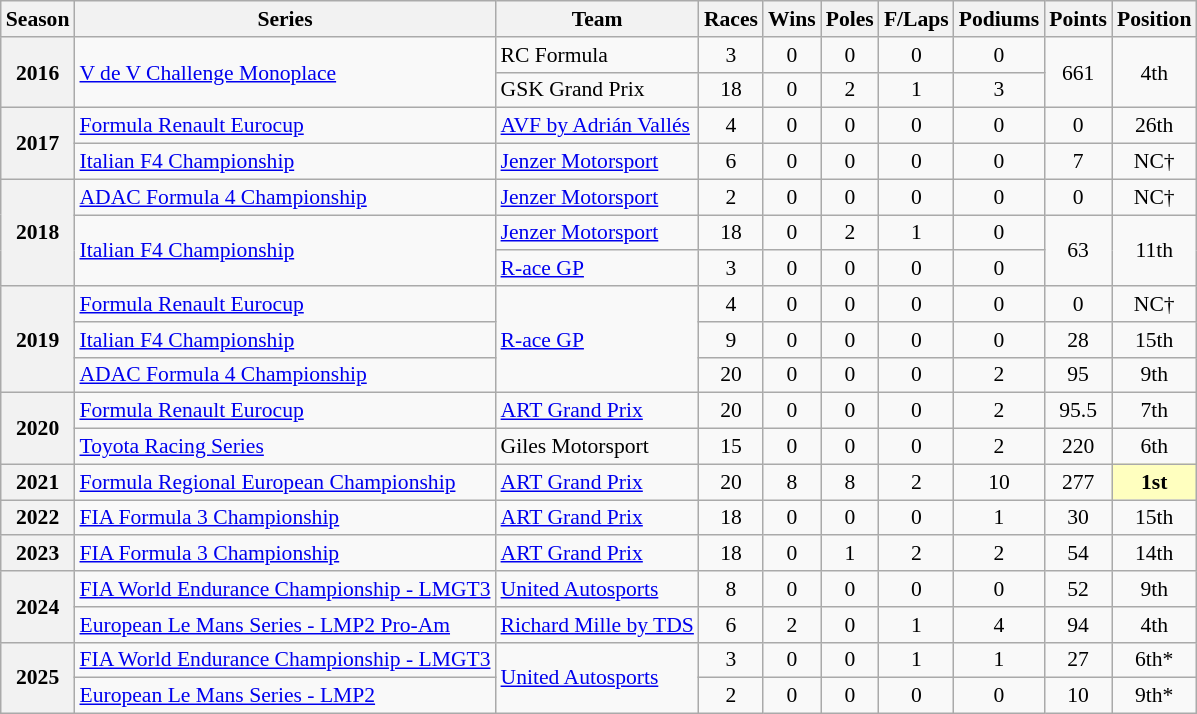<table class="wikitable" style="font-size: 90%; text-align:center">
<tr>
<th>Season</th>
<th>Series</th>
<th>Team</th>
<th>Races</th>
<th>Wins</th>
<th>Poles</th>
<th>F/Laps</th>
<th>Podiums</th>
<th>Points</th>
<th>Position</th>
</tr>
<tr>
<th rowspan=2>2016</th>
<td rowspan=2 align=left><a href='#'>V de V Challenge Monoplace</a></td>
<td align=left>RC Formula</td>
<td>3</td>
<td>0</td>
<td>0</td>
<td>0</td>
<td>0</td>
<td rowspan=2>661</td>
<td rowspan=2>4th</td>
</tr>
<tr>
<td align=left>GSK Grand Prix</td>
<td>18</td>
<td>0</td>
<td>2</td>
<td>1</td>
<td>3</td>
</tr>
<tr>
<th rowspan=2>2017</th>
<td align=left><a href='#'>Formula Renault Eurocup</a></td>
<td align=left><a href='#'>AVF by Adrián Vallés</a></td>
<td>4</td>
<td>0</td>
<td>0</td>
<td>0</td>
<td>0</td>
<td>0</td>
<td>26th</td>
</tr>
<tr>
<td align=left><a href='#'>Italian F4 Championship</a></td>
<td align=left><a href='#'>Jenzer Motorsport</a></td>
<td>6</td>
<td>0</td>
<td>0</td>
<td>0</td>
<td>0</td>
<td>7</td>
<td>NC†</td>
</tr>
<tr>
<th rowspan=3>2018</th>
<td align=left><a href='#'>ADAC Formula 4 Championship</a></td>
<td align=left><a href='#'>Jenzer Motorsport</a></td>
<td>2</td>
<td>0</td>
<td>0</td>
<td>0</td>
<td>0</td>
<td>0</td>
<td>NC†</td>
</tr>
<tr>
<td rowspan=2 align=left><a href='#'>Italian F4 Championship</a></td>
<td align=left><a href='#'>Jenzer Motorsport</a></td>
<td>18</td>
<td>0</td>
<td>2</td>
<td>1</td>
<td>0</td>
<td rowspan=2>63</td>
<td rowspan=2>11th</td>
</tr>
<tr>
<td align=left><a href='#'>R-ace GP</a></td>
<td>3</td>
<td>0</td>
<td>0</td>
<td>0</td>
<td>0</td>
</tr>
<tr>
<th rowspan=3>2019</th>
<td align=left><a href='#'>Formula Renault Eurocup</a></td>
<td align=left rowspan=3><a href='#'>R-ace GP</a></td>
<td>4</td>
<td>0</td>
<td>0</td>
<td>0</td>
<td>0</td>
<td>0</td>
<td>NC†</td>
</tr>
<tr>
<td align=left><a href='#'>Italian F4 Championship</a></td>
<td>9</td>
<td>0</td>
<td>0</td>
<td>0</td>
<td>0</td>
<td>28</td>
<td>15th</td>
</tr>
<tr>
<td align=left><a href='#'>ADAC Formula 4 Championship</a></td>
<td>20</td>
<td>0</td>
<td>0</td>
<td>0</td>
<td>2</td>
<td>95</td>
<td>9th</td>
</tr>
<tr>
<th rowspan=2>2020</th>
<td align=left><a href='#'>Formula Renault Eurocup</a></td>
<td align=left><a href='#'>ART Grand Prix</a></td>
<td>20</td>
<td>0</td>
<td>0</td>
<td>0</td>
<td>2</td>
<td>95.5</td>
<td>7th</td>
</tr>
<tr>
<td align=left><a href='#'>Toyota Racing Series</a></td>
<td align=left>Giles Motorsport</td>
<td>15</td>
<td>0</td>
<td>0</td>
<td>0</td>
<td>2</td>
<td>220</td>
<td>6th</td>
</tr>
<tr>
<th>2021</th>
<td align=left><a href='#'>Formula Regional European Championship</a></td>
<td align=left><a href='#'>ART Grand Prix</a></td>
<td>20</td>
<td>8</td>
<td>8</td>
<td>2</td>
<td>10</td>
<td>277</td>
<td style="background:#FFFFBF;"><strong>1st</strong></td>
</tr>
<tr>
<th>2022</th>
<td align=left><a href='#'>FIA Formula 3 Championship</a></td>
<td align=left><a href='#'>ART Grand Prix</a></td>
<td>18</td>
<td>0</td>
<td>0</td>
<td>0</td>
<td>1</td>
<td>30</td>
<td>15th</td>
</tr>
<tr>
<th>2023</th>
<td align=left><a href='#'>FIA Formula 3 Championship</a></td>
<td align="left"><a href='#'>ART Grand Prix</a></td>
<td>18</td>
<td>0</td>
<td>1</td>
<td>2</td>
<td>2</td>
<td>54</td>
<td>14th</td>
</tr>
<tr>
<th rowspan="2">2024</th>
<td align=left nowrap><a href='#'>FIA World Endurance Championship - LMGT3</a></td>
<td align="left"><a href='#'>United Autosports</a></td>
<td>8</td>
<td>0</td>
<td>0</td>
<td>0</td>
<td>0</td>
<td>52</td>
<td>9th</td>
</tr>
<tr>
<td align=left><a href='#'>European Le Mans Series - LMP2 Pro-Am</a></td>
<td align=left nowrap><a href='#'>Richard Mille by TDS</a></td>
<td>6</td>
<td>2</td>
<td>0</td>
<td>1</td>
<td>4</td>
<td>94</td>
<td>4th</td>
</tr>
<tr>
<th rowspan="2">2025</th>
<td align=left><a href='#'>FIA World Endurance Championship - LMGT3</a></td>
<td rowspan="2" align="left"><a href='#'>United Autosports</a></td>
<td>3</td>
<td>0</td>
<td>0</td>
<td>1</td>
<td>1</td>
<td>27</td>
<td>6th*</td>
</tr>
<tr>
<td align=left><a href='#'>European Le Mans Series - LMP2</a></td>
<td>2</td>
<td>0</td>
<td>0</td>
<td>0</td>
<td>0</td>
<td>10</td>
<td>9th*</td>
</tr>
</table>
